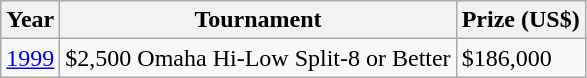<table class="wikitable">
<tr>
<th>Year</th>
<th>Tournament</th>
<th>Prize (US$)</th>
</tr>
<tr>
<td><a href='#'>1999</a></td>
<td>$2,500 Omaha Hi-Low Split-8 or Better</td>
<td>$186,000</td>
</tr>
</table>
